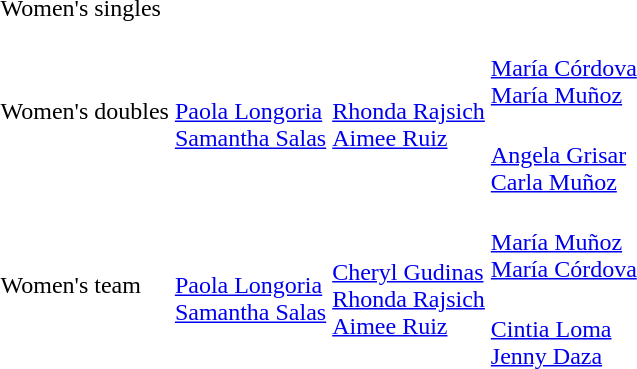<table>
<tr>
<td rowspan=2>Women's singles <br></td>
<td rowspan=2></td>
<td rowspan=2></td>
<td></td>
</tr>
<tr>
<td></td>
</tr>
<tr>
<td rowspan=2>Women's doubles <br></td>
<td rowspan=2><br><a href='#'>Paola Longoria</a><br><a href='#'>Samantha Salas</a></td>
<td rowspan=2><br><a href='#'>Rhonda Rajsich</a><br><a href='#'>Aimee Ruiz</a></td>
<td><br><a href='#'>María Córdova</a><br><a href='#'>María Muñoz</a></td>
</tr>
<tr>
<td><br><a href='#'>Angela Grisar</a><br><a href='#'>Carla Muñoz</a></td>
</tr>
<tr>
<td rowspan=2>Women's team <br></td>
<td rowspan=2><br><a href='#'>Paola Longoria</a><br><a href='#'>Samantha Salas</a></td>
<td rowspan=2><br><a href='#'>Cheryl Gudinas</a><br><a href='#'>Rhonda Rajsich</a><br><a href='#'>Aimee Ruiz</a></td>
<td><br><a href='#'>María Muñoz</a><br><a href='#'>María Córdova</a></td>
</tr>
<tr>
<td><br><a href='#'>Cintia Loma</a><br><a href='#'>Jenny Daza</a></td>
</tr>
</table>
